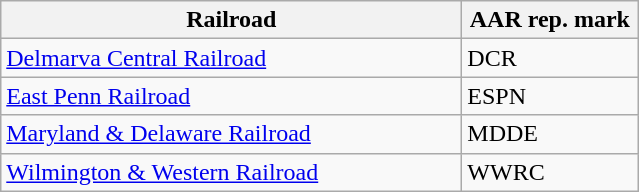<table class="wikitable" border="1">
<tr>
<th width="300px">Railroad</th>
<th width="110px">AAR rep. mark</th>
</tr>
<tr>
<td width="300px"><a href='#'>Delmarva Central Railroad</a></td>
<td width="">DCR</td>
</tr>
<tr>
<td width="300px"><a href='#'>East Penn Railroad</a></td>
<td width="">ESPN</td>
</tr>
<tr>
<td width="300px"><a href='#'>Maryland & Delaware Railroad</a></td>
<td width="110px">MDDE</td>
</tr>
<tr>
<td width="300px"><a href='#'>Wilmington & Western Railroad</a></td>
<td width="">WWRC</td>
</tr>
</table>
